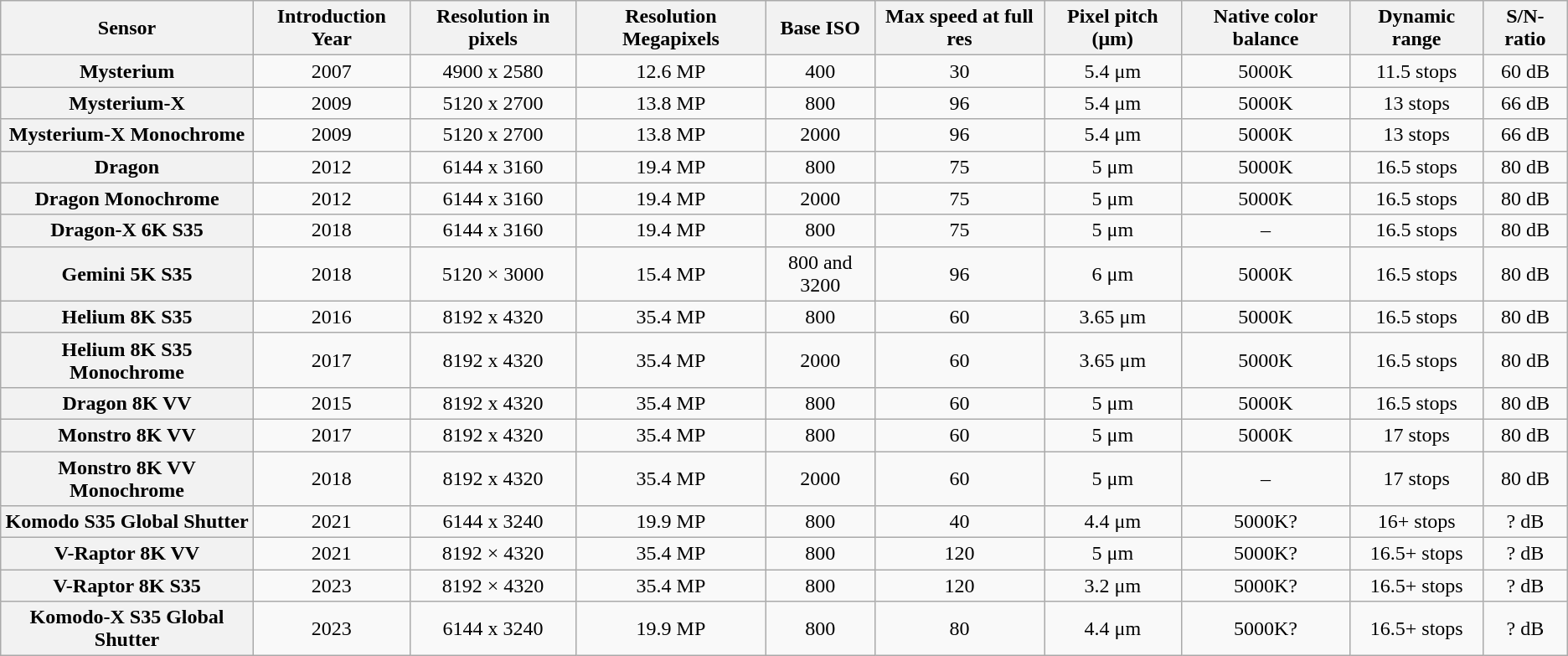<table class="wikitable">
<tr>
<th>Sensor</th>
<th>Introduction Year</th>
<th>Resolution in pixels</th>
<th>Resolution Megapixels</th>
<th>Base ISO</th>
<th>Max speed at full res</th>
<th>Pixel pitch (μm)</th>
<th>Native color balance</th>
<th>Dynamic range</th>
<th>S/N-ratio</th>
</tr>
<tr>
<th>Mysterium</th>
<td align = "center">2007</td>
<td align = "center">4900 x 2580</td>
<td align = "center">12.6 MP</td>
<td align = "center">400</td>
<td align = "center">30</td>
<td align = "center">5.4 μm</td>
<td align = "center">5000K</td>
<td align = "center">11.5 stops</td>
<td align = "center">60 dB</td>
</tr>
<tr>
<th>Mysterium-X</th>
<td align = "center">2009</td>
<td align = "center">5120 x 2700</td>
<td align = "center">13.8 MP</td>
<td align = "center">800</td>
<td align = "center">96</td>
<td align = "center">5.4 μm</td>
<td align = "center">5000K</td>
<td align = "center">13 stops</td>
<td align = "center">66 dB</td>
</tr>
<tr>
<th>Mysterium-X Monochrome</th>
<td align = "center">2009</td>
<td align = "center">5120 x 2700</td>
<td align = "center">13.8 MP</td>
<td align = "center">2000</td>
<td align = "center">96</td>
<td align = "center">5.4 μm</td>
<td align = "center">5000K</td>
<td align = "center">13 stops</td>
<td align = "center">66 dB</td>
</tr>
<tr>
<th>Dragon</th>
<td align = "center">2012</td>
<td align = "center">6144 x 3160</td>
<td align = "center">19.4 MP</td>
<td align = "center">800</td>
<td align = "center">75</td>
<td align = "center">5 μm</td>
<td align = "center">5000K</td>
<td align = "center">16.5 stops</td>
<td align = "center">80 dB</td>
</tr>
<tr>
<th>Dragon Monochrome</th>
<td align = "center">2012</td>
<td align = "center">6144 x 3160</td>
<td align = "center">19.4 MP</td>
<td align = "center">2000</td>
<td align = "center">75</td>
<td align = "center">5 μm</td>
<td align = "center">5000K</td>
<td align = "center">16.5 stops</td>
<td align = "center">80 dB</td>
</tr>
<tr>
<th>Dragon-X 6K S35</th>
<td align = "center">2018</td>
<td align = "center">6144 x 3160</td>
<td align = "center">19.4 MP</td>
<td align = "center">800</td>
<td align = "center">75</td>
<td align = "center">5 μm</td>
<td align = "center">–</td>
<td align = "center">16.5 stops</td>
<td align = "center">80 dB</td>
</tr>
<tr>
<th>Gemini 5K S35</th>
<td align = "center">2018</td>
<td align = "center">5120 × 3000</td>
<td align = "center">15.4 MP</td>
<td align = "center">800 and 3200</td>
<td align = "center">96</td>
<td align = "center">6 μm</td>
<td align = "center">5000K</td>
<td align = "center">16.5 stops</td>
<td align = "center">80 dB</td>
</tr>
<tr>
<th>Helium 8K S35</th>
<td align = "center">2016</td>
<td align = "center">8192 x 4320</td>
<td align = "center">35.4 MP</td>
<td align = "center">800</td>
<td align = "center">60</td>
<td align = "center">3.65 μm</td>
<td align = "center">5000K</td>
<td align = "center">16.5 stops</td>
<td align = "center">80 dB</td>
</tr>
<tr>
<th>Helium 8K S35 Monochrome</th>
<td align = "center">2017</td>
<td align = "center">8192 x 4320</td>
<td align = "center">35.4 MP</td>
<td align = "center">2000</td>
<td align = "center">60</td>
<td align = "center">3.65 μm</td>
<td align = "center">5000K</td>
<td align = "center">16.5 stops</td>
<td align = "center">80 dB</td>
</tr>
<tr>
<th>Dragon 8K VV</th>
<td align = "center">2015</td>
<td align = "center">8192 x 4320</td>
<td align = "center">35.4 MP</td>
<td align = "center">800</td>
<td align = "center">60</td>
<td align = "center">5 μm</td>
<td align = "center">5000K</td>
<td align = "center">16.5 stops</td>
<td align = "center">80 dB</td>
</tr>
<tr>
<th>Monstro 8K VV</th>
<td align = "center">2017</td>
<td align = "center">8192 x 4320</td>
<td align = "center">35.4 MP</td>
<td align = "center">800</td>
<td align = "center">60</td>
<td align = "center">5 μm</td>
<td align = "center">5000K</td>
<td align = "center">17 stops</td>
<td align = "center">80 dB</td>
</tr>
<tr>
<th>Monstro 8K VV Monochrome</th>
<td align = "center">2018</td>
<td align = "center">8192 x 4320</td>
<td align = "center">35.4 MP</td>
<td align = "center">2000</td>
<td align = "center">60</td>
<td align = "center">5 μm</td>
<td align = "center">–</td>
<td align = "center">17 stops</td>
<td align = "center">80 dB</td>
</tr>
<tr>
<th>Komodo S35 Global Shutter</th>
<td align = "center">2021</td>
<td align = "center">6144 x 3240</td>
<td align = "center">19.9 MP</td>
<td align = "center">800</td>
<td align = "center">40</td>
<td align = "center">4.4 μm</td>
<td align = "center">5000K?</td>
<td align = "center">16+ stops</td>
<td align = "center">? dB</td>
</tr>
<tr>
<th>V-Raptor 8K VV</th>
<td align = "center">2021</td>
<td align = "center">8192 × 4320</td>
<td align = "center">35.4 MP</td>
<td align = "center">800</td>
<td align = "center">120</td>
<td align = "center">5 μm</td>
<td align = "center">5000K?</td>
<td align = "center">16.5+ stops</td>
<td align = "center">? dB</td>
</tr>
<tr>
<th>V-Raptor 8K S35</th>
<td align = "center">2023</td>
<td align = "center">8192 × 4320</td>
<td align = "center">35.4 MP</td>
<td align = "center">800</td>
<td align = "center">120</td>
<td align = "center">3.2 μm</td>
<td align = "center">5000K?</td>
<td align = "center">16.5+ stops</td>
<td align = "center">? dB</td>
</tr>
<tr>
<th>Komodo-X S35 Global Shutter</th>
<td align = "center">2023</td>
<td align = "center">6144 x 3240</td>
<td align = "center">19.9 MP</td>
<td align = "center">800</td>
<td align = "center">80</td>
<td align = "center">4.4 μm</td>
<td align = "center">5000K?</td>
<td align = "center">16.5+ stops</td>
<td align = "center">? dB</td>
</tr>
</table>
